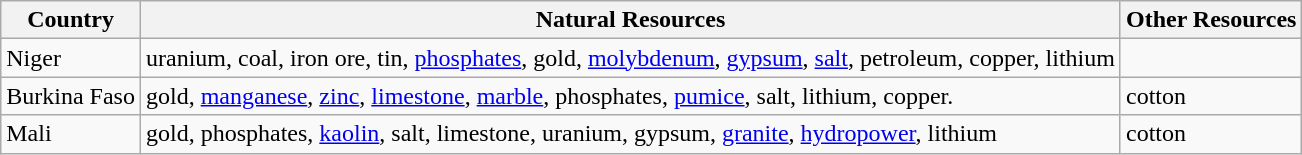<table class="wikitable">
<tr>
<th>Country</th>
<th>Natural Resources</th>
<th>Other Resources</th>
</tr>
<tr>
<td>Niger</td>
<td>uranium, coal, iron ore, tin, <a href='#'>phosphates</a>, gold, <a href='#'>molybdenum</a>, <a href='#'>gypsum</a>, <a href='#'>salt</a>, petroleum, copper, lithium</td>
<td></td>
</tr>
<tr>
<td>Burkina Faso</td>
<td>gold, <a href='#'>manganese</a>, <a href='#'>zinc</a>, <a href='#'>limestone</a>, <a href='#'>marble</a>, phosphates, <a href='#'>pumice</a>, salt, lithium, copper.</td>
<td>cotton</td>
</tr>
<tr>
<td>Mali</td>
<td>gold, phosphates, <a href='#'>kaolin</a>, salt, limestone, uranium, gypsum, <a href='#'>granite</a>, <a href='#'>hydropower</a>, lithium</td>
<td>cotton</td>
</tr>
</table>
